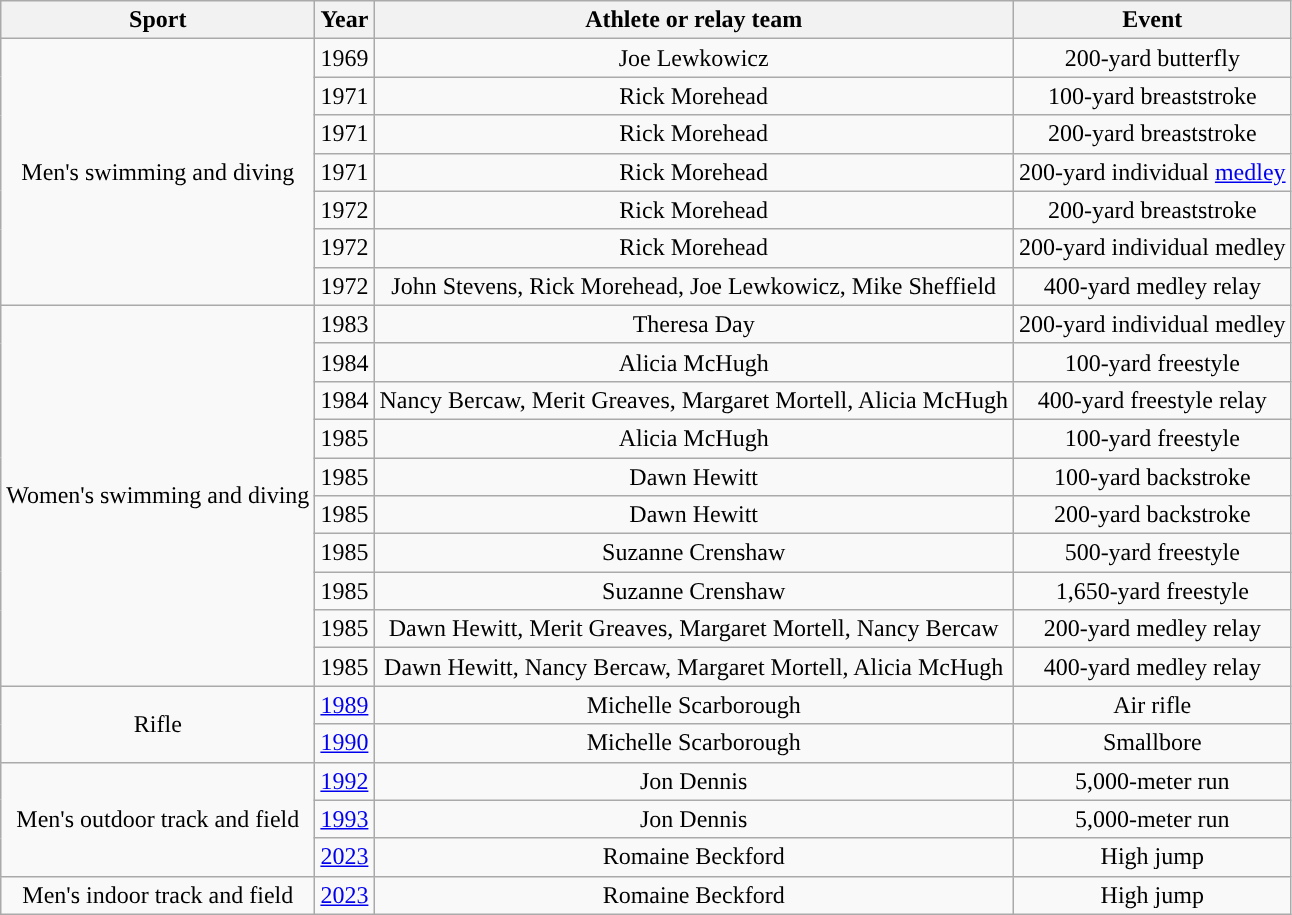<table class="wikitable sortable" style="text-align:center">
<tr>
<th style="text-align:center;">Sport</th>
<th style="text-align:center;">Year</th>
<th style="text-align:center;">Athlete or relay team</th>
<th style="text-align:center;">Event</th>
</tr>
<tr>
<td rowspan="7">Men's swimming and diving</td>
<td>1969</td>
<td>Joe Lewkowicz</td>
<td>200-yard butterfly</td>
</tr>
<tr>
<td>1971</td>
<td>Rick Morehead</td>
<td>100-yard breaststroke</td>
</tr>
<tr>
<td>1971</td>
<td>Rick Morehead</td>
<td>200-yard breaststroke</td>
</tr>
<tr>
<td>1971</td>
<td>Rick Morehead</td>
<td>200-yard individual <a href='#'>medley</a></td>
</tr>
<tr>
<td>1972</td>
<td>Rick Morehead</td>
<td>200-yard breaststroke</td>
</tr>
<tr>
<td>1972</td>
<td>Rick Morehead</td>
<td>200-yard individual medley</td>
</tr>
<tr>
<td>1972</td>
<td>John Stevens, Rick Morehead, Joe Lewkowicz, Mike Sheffield</td>
<td>400-yard medley relay</td>
</tr>
<tr>
<td rowspan="10">Women's swimming and diving</td>
<td>1983</td>
<td>Theresa Day</td>
<td>200-yard individual medley</td>
</tr>
<tr>
<td>1984</td>
<td>Alicia McHugh</td>
<td>100-yard freestyle</td>
</tr>
<tr>
<td>1984</td>
<td>Nancy Bercaw, Merit Greaves, Margaret Mortell, Alicia McHugh</td>
<td>400-yard freestyle relay</td>
</tr>
<tr>
<td>1985</td>
<td>Alicia McHugh</td>
<td>100-yard freestyle</td>
</tr>
<tr>
<td>1985</td>
<td>Dawn Hewitt</td>
<td>100-yard backstroke</td>
</tr>
<tr>
<td>1985</td>
<td>Dawn Hewitt</td>
<td>200-yard backstroke</td>
</tr>
<tr>
<td>1985</td>
<td>Suzanne Crenshaw</td>
<td>500-yard freestyle</td>
</tr>
<tr>
<td>1985</td>
<td>Suzanne Crenshaw</td>
<td>1,650-yard freestyle</td>
</tr>
<tr>
<td>1985</td>
<td>Dawn Hewitt, Merit Greaves, Margaret Mortell, Nancy Bercaw</td>
<td>200-yard medley relay</td>
</tr>
<tr>
<td>1985</td>
<td>Dawn Hewitt, Nancy Bercaw, Margaret Mortell, Alicia McHugh</td>
<td>400-yard medley relay</td>
</tr>
<tr>
<td rowspan="2">Rifle</td>
<td><a href='#'>1989</a></td>
<td>Michelle Scarborough</td>
<td>Air rifle</td>
</tr>
<tr>
<td><a href='#'>1990</a></td>
<td>Michelle Scarborough</td>
<td>Smallbore</td>
</tr>
<tr>
<td rowspan="3">Men's outdoor track and field</td>
<td><a href='#'>1992</a></td>
<td>Jon Dennis</td>
<td>5,000-meter run</td>
</tr>
<tr>
<td><a href='#'>1993</a></td>
<td>Jon Dennis</td>
<td>5,000-meter run</td>
</tr>
<tr>
<td><a href='#'>2023</a></td>
<td>Romaine Beckford</td>
<td>High jump</td>
</tr>
<tr>
<td>Men's indoor track and field</td>
<td><a href='#'>2023</a></td>
<td>Romaine Beckford</td>
<td>High jump</td>
</tr>
</table>
